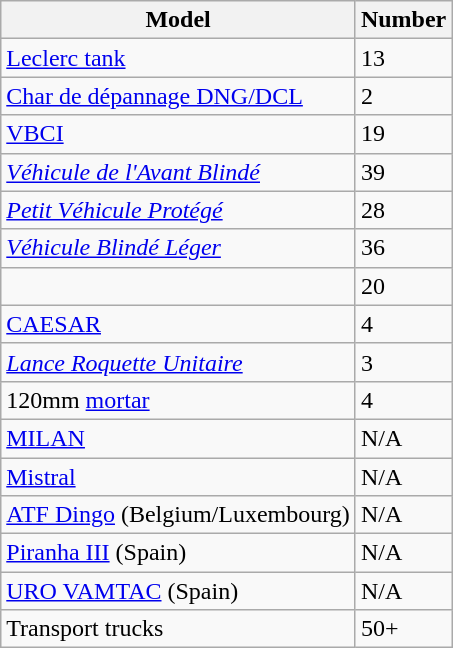<table class="wikitable">
<tr>
<th>Model</th>
<th>Number</th>
</tr>
<tr>
<td><a href='#'>Leclerc tank</a></td>
<td>13</td>
</tr>
<tr>
<td><a href='#'>Char de dépannage DNG/DCL</a></td>
<td>2</td>
</tr>
<tr>
<td><a href='#'>VBCI</a></td>
<td>19</td>
</tr>
<tr>
<td><em><a href='#'>Véhicule de l'Avant Blindé</a></em></td>
<td>39</td>
</tr>
<tr>
<td><em><a href='#'>Petit Véhicule Protégé</a></em></td>
<td>28</td>
</tr>
<tr>
<td><em><a href='#'>Véhicule Blindé Léger</a></em></td>
<td>36</td>
</tr>
<tr>
<td></td>
<td>20</td>
</tr>
<tr>
<td><a href='#'>CAESAR</a></td>
<td>4</td>
</tr>
<tr>
<td><em><a href='#'>Lance Roquette Unitaire</a></em></td>
<td>3</td>
</tr>
<tr>
<td>120mm <a href='#'>mortar</a></td>
<td>4</td>
</tr>
<tr>
<td><a href='#'>MILAN</a></td>
<td>N/A</td>
</tr>
<tr>
<td><a href='#'>Mistral</a></td>
<td>N/A</td>
</tr>
<tr>
<td><a href='#'>ATF Dingo</a> (Belgium/Luxembourg)</td>
<td>N/A</td>
</tr>
<tr>
<td><a href='#'>Piranha III</a> (Spain)</td>
<td>N/A</td>
</tr>
<tr>
<td><a href='#'>URO VAMTAC</a> (Spain)</td>
<td>N/A</td>
</tr>
<tr>
<td>Transport trucks</td>
<td>50+</td>
</tr>
</table>
